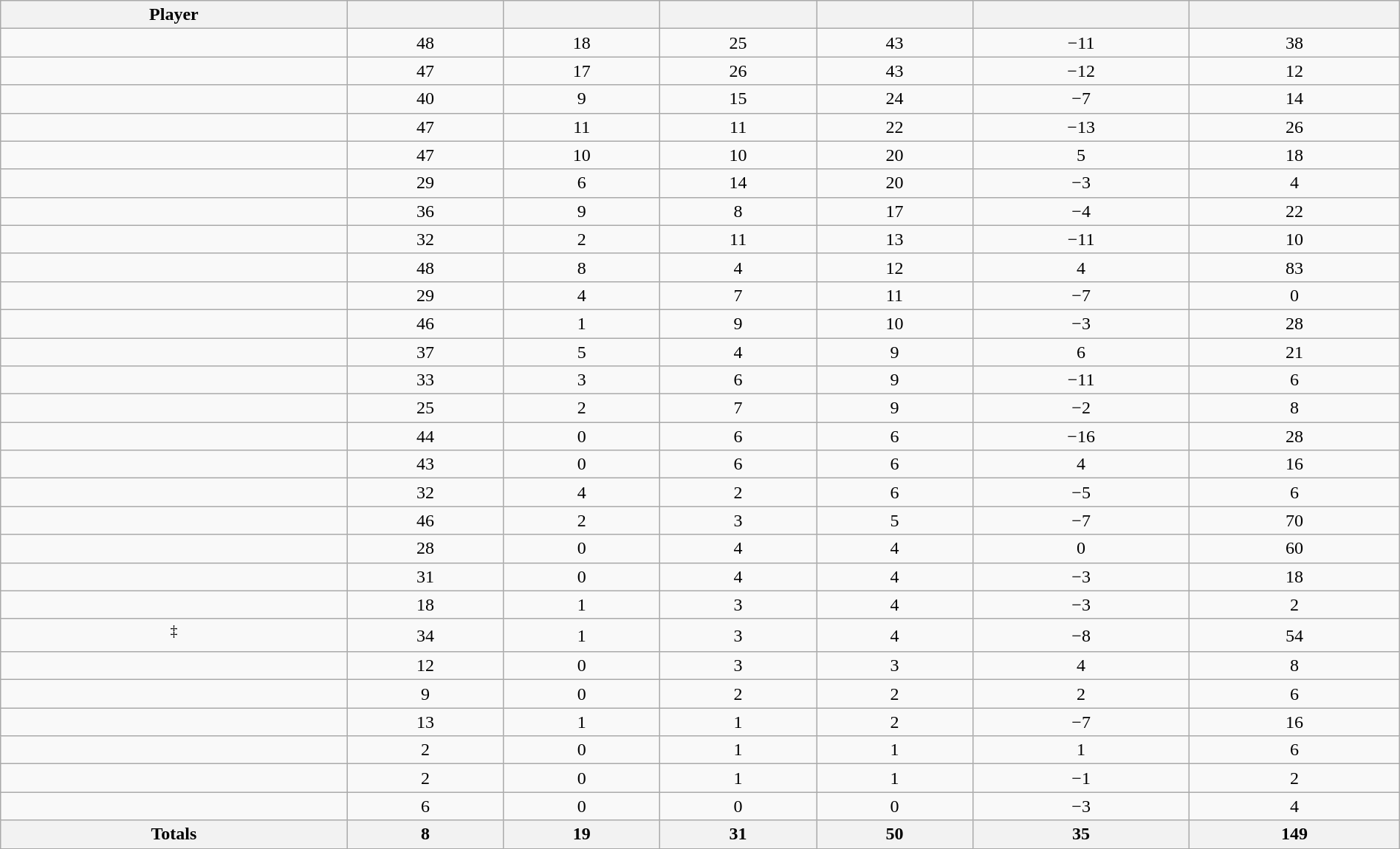<table class="wikitable sortable" style="width:100%;">
<tr align=center>
<th>Player</th>
<th></th>
<th></th>
<th></th>
<th></th>
<th data-sort-type="number"></th>
<th></th>
</tr>
<tr align=center>
<td></td>
<td>48</td>
<td>18</td>
<td>25</td>
<td>43</td>
<td>−11</td>
<td>38</td>
</tr>
<tr align=center>
<td></td>
<td>47</td>
<td>17</td>
<td>26</td>
<td>43</td>
<td>−12</td>
<td>12</td>
</tr>
<tr align=center>
<td></td>
<td>40</td>
<td>9</td>
<td>15</td>
<td>24</td>
<td>−7</td>
<td>14</td>
</tr>
<tr align=center>
<td></td>
<td>47</td>
<td>11</td>
<td>11</td>
<td>22</td>
<td>−13</td>
<td>26</td>
</tr>
<tr align=center>
<td></td>
<td>47</td>
<td>10</td>
<td>10</td>
<td>20</td>
<td>5</td>
<td>18</td>
</tr>
<tr align=center>
<td></td>
<td>29</td>
<td>6</td>
<td>14</td>
<td>20</td>
<td>−3</td>
<td>4</td>
</tr>
<tr align=center>
<td></td>
<td>36</td>
<td>9</td>
<td>8</td>
<td>17</td>
<td>−4</td>
<td>22</td>
</tr>
<tr align=center>
<td></td>
<td>32</td>
<td>2</td>
<td>11</td>
<td>13</td>
<td>−11</td>
<td>10</td>
</tr>
<tr align=center>
<td></td>
<td>48</td>
<td>8</td>
<td>4</td>
<td>12</td>
<td>4</td>
<td>83</td>
</tr>
<tr align=center>
<td></td>
<td>29</td>
<td>4</td>
<td>7</td>
<td>11</td>
<td>−7</td>
<td>0</td>
</tr>
<tr align=center>
<td></td>
<td>46</td>
<td>1</td>
<td>9</td>
<td>10</td>
<td>−3</td>
<td>28</td>
</tr>
<tr align=center>
<td></td>
<td>37</td>
<td>5</td>
<td>4</td>
<td>9</td>
<td>6</td>
<td>21</td>
</tr>
<tr align=center>
<td></td>
<td>33</td>
<td>3</td>
<td>6</td>
<td>9</td>
<td>−11</td>
<td>6</td>
</tr>
<tr align=center>
<td></td>
<td>25</td>
<td>2</td>
<td>7</td>
<td>9</td>
<td>−2</td>
<td>8</td>
</tr>
<tr align=center>
<td></td>
<td>44</td>
<td>0</td>
<td>6</td>
<td>6</td>
<td>−16</td>
<td>28</td>
</tr>
<tr align=center>
<td></td>
<td>43</td>
<td>0</td>
<td>6</td>
<td>6</td>
<td>4</td>
<td>16</td>
</tr>
<tr align=center>
<td></td>
<td>32</td>
<td>4</td>
<td>2</td>
<td>6</td>
<td>−5</td>
<td>6</td>
</tr>
<tr align=center>
<td></td>
<td>46</td>
<td>2</td>
<td>3</td>
<td>5</td>
<td>−7</td>
<td>70</td>
</tr>
<tr align=center>
<td></td>
<td>28</td>
<td>0</td>
<td>4</td>
<td>4</td>
<td>0</td>
<td>60</td>
</tr>
<tr align=center>
<td></td>
<td>31</td>
<td>0</td>
<td>4</td>
<td>4</td>
<td>−3</td>
<td>18</td>
</tr>
<tr align=center>
<td></td>
<td>18</td>
<td>1</td>
<td>3</td>
<td>4</td>
<td>−3</td>
<td>2</td>
</tr>
<tr align=center>
<td><sup>‡</sup></td>
<td>34</td>
<td>1</td>
<td>3</td>
<td>4</td>
<td>−8</td>
<td>54</td>
</tr>
<tr align=center>
<td></td>
<td>12</td>
<td>0</td>
<td>3</td>
<td>3</td>
<td>4</td>
<td>8</td>
</tr>
<tr align=center>
<td></td>
<td>9</td>
<td>0</td>
<td>2</td>
<td>2</td>
<td>2</td>
<td>6</td>
</tr>
<tr align=center>
<td></td>
<td>13</td>
<td>1</td>
<td>1</td>
<td>2</td>
<td>−7</td>
<td>16</td>
</tr>
<tr align=center>
<td></td>
<td>2</td>
<td>0</td>
<td>1</td>
<td>1</td>
<td>1</td>
<td>6</td>
</tr>
<tr align=center>
<td></td>
<td>2</td>
<td>0</td>
<td>1</td>
<td>1</td>
<td>−1</td>
<td>2</td>
</tr>
<tr align=center>
<td></td>
<td>6</td>
<td>0</td>
<td>0</td>
<td>0</td>
<td>−3</td>
<td>4</td>
</tr>
<tr class="unsortable">
<th>Totals</th>
<th>8</th>
<th>19</th>
<th>31</th>
<th>50</th>
<th>35</th>
<th>149</th>
</tr>
</table>
